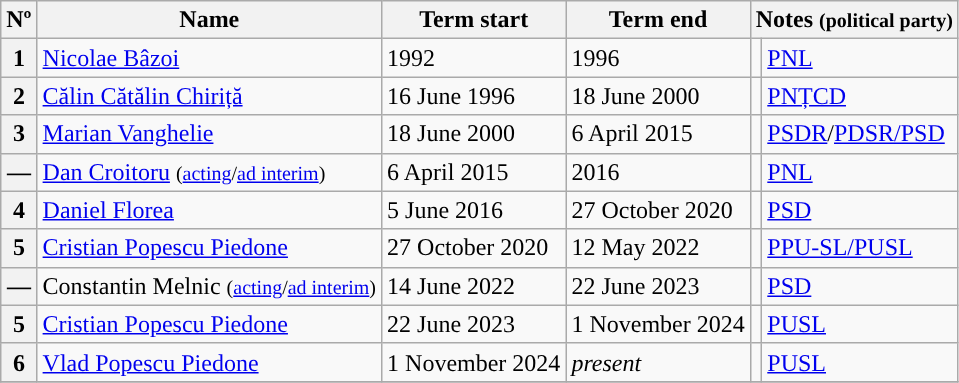<table class="wikitable">
<tr>
<th>Nº</th>
<th>Name</th>
<th>Term start</th>
<th>Term end</th>
<th colspan=2>Notes <small>(political party)</small></th>
</tr>
<tr>
<th>1</th>
<td><a href='#'>Nicolae Bâzoi</a></td>
<td>1992</td>
<td>1996</td>
<td style="background:"></td>
<td><a href='#'>PNL</a></td>
</tr>
<tr>
<th>2</th>
<td><a href='#'>Călin Cătălin Chiriță</a></td>
<td>16 June 1996</td>
<td>18 June 2000</td>
<td style="background:"></td>
<td><a href='#'>PNȚCD</a></td>
</tr>
<tr>
<th>3</th>
<td><a href='#'>Marian Vanghelie</a></td>
<td>18 June 2000</td>
<td>6 April 2015</td>
<td style="background:"></td>
<td><a href='#'>PSDR</a>/<a href='#'>PDSR/PSD</a></td>
</tr>
<tr>
<th>—</th>
<td><a href='#'>Dan Croitoru</a> <small>(<a href='#'>acting</a>/<a href='#'>ad interim</a>)</small></td>
<td>6 April 2015</td>
<td>2016</td>
<td style="background:"></td>
<td><a href='#'>PNL</a></td>
</tr>
<tr>
<th>4</th>
<td><a href='#'>Daniel Florea</a></td>
<td>5 June 2016</td>
<td>27 October 2020</td>
<td style="background:"></td>
<td><a href='#'>PSD</a></td>
</tr>
<tr>
<th>5</th>
<td><a href='#'>Cristian Popescu Piedone</a></td>
<td>27 October 2020</td>
<td>12 May 2022</td>
<td style="background:"></td>
<td><a href='#'>PPU-SL/PUSL</a></td>
</tr>
<tr>
<th>—</th>
<td>Constantin Melnic <small>(<a href='#'>acting</a>/<a href='#'>ad interim</a>)</small></td>
<td>14 June 2022</td>
<td>22 June 2023</td>
<td style="background:"></td>
<td><a href='#'>PSD</a></td>
</tr>
<tr>
<th>5</th>
<td><a href='#'>Cristian Popescu Piedone</a></td>
<td>22 June 2023</td>
<td>1 November 2024</td>
<td style="background:"></td>
<td><a href='#'>PUSL</a></td>
</tr>
<tr>
<th>6</th>
<td><a href='#'>Vlad Popescu Piedone</a></td>
<td>1 November 2024</td>
<td><em>present</em></td>
<td style="background:"></td>
<td><a href='#'>PUSL</a></td>
</tr>
<tr>
</tr>
</table>
